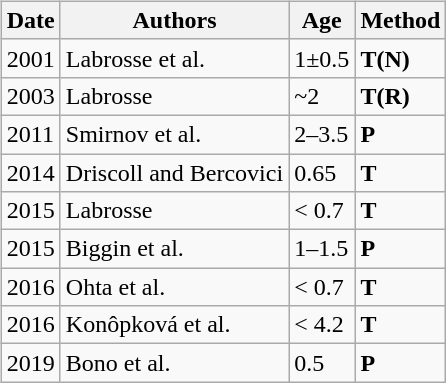<table class="table floatright">
<tr>
<td><br><table class="wikitable">
<tr>
<th>Date</th>
<th>Authors</th>
<th>Age</th>
<th>Method</th>
</tr>
<tr>
<td>2001</td>
<td>Labrosse et al.</td>
<td>1±0.5</td>
<td><strong>T(N)</strong></td>
</tr>
<tr>
<td>2003</td>
<td>Labrosse</td>
<td>~2</td>
<td><strong>T(R)</strong></td>
</tr>
<tr>
<td>2011</td>
<td>Smirnov et al.</td>
<td>2–3.5</td>
<td><strong>P</strong></td>
</tr>
<tr>
<td>2014</td>
<td>Driscoll and Bercovici</td>
<td>0.65</td>
<td><strong>T</strong></td>
</tr>
<tr>
<td>2015</td>
<td>Labrosse</td>
<td>< 0.7</td>
<td><strong>T</strong></td>
</tr>
<tr>
<td>2015</td>
<td>Biggin et al.</td>
<td>1–1.5</td>
<td><strong>P</strong></td>
</tr>
<tr>
<td>2016</td>
<td>Ohta et al.</td>
<td>< 0.7</td>
<td><strong>T</strong></td>
</tr>
<tr>
<td>2016</td>
<td style="white-space: nowrap;">Konôpková et al.</td>
<td>< 4.2</td>
<td><strong>T</strong></td>
</tr>
<tr>
<td>2019</td>
<td>Bono et al.</td>
<td>0.5</td>
<td><strong>P</strong></td>
</tr>
</table>
</td>
</tr>
</table>
